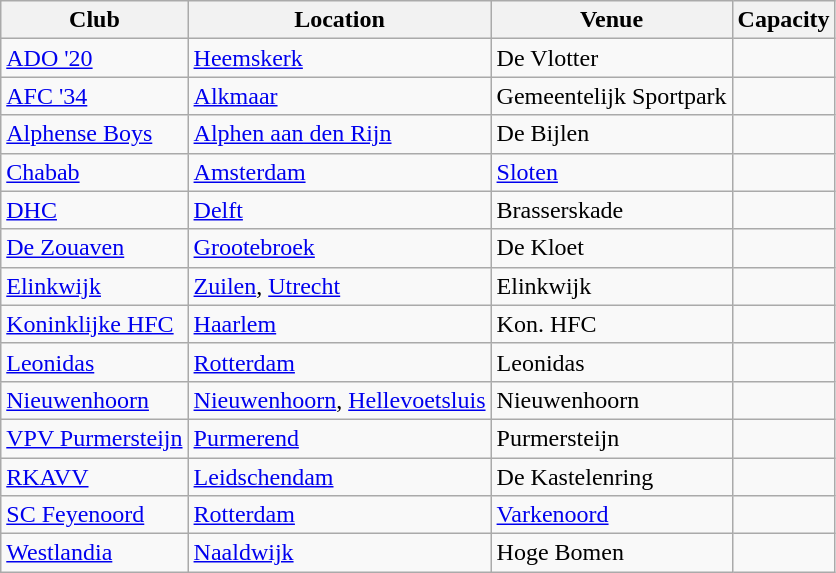<table class="wikitable sortable">
<tr>
<th>Club</th>
<th>Location</th>
<th>Venue</th>
<th>Capacity</th>
</tr>
<tr>
<td><a href='#'>ADO '20</a></td>
<td><a href='#'>Heemskerk</a></td>
<td>De Vlotter</td>
<td></td>
</tr>
<tr>
<td><a href='#'>AFC '34</a></td>
<td><a href='#'>Alkmaar</a></td>
<td>Gemeentelijk Sportpark</td>
<td></td>
</tr>
<tr>
<td><a href='#'>Alphense Boys</a></td>
<td><a href='#'>Alphen aan den Rijn</a></td>
<td>De Bijlen</td>
<td></td>
</tr>
<tr>
<td><a href='#'>Chabab</a></td>
<td><a href='#'>Amsterdam</a></td>
<td><a href='#'>Sloten</a></td>
<td></td>
</tr>
<tr>
<td><a href='#'>DHC</a></td>
<td><a href='#'>Delft</a></td>
<td>Brasserskade</td>
<td></td>
</tr>
<tr>
<td><a href='#'>De Zouaven</a></td>
<td><a href='#'>Grootebroek</a></td>
<td>De Kloet</td>
<td></td>
</tr>
<tr>
<td><a href='#'>Elinkwijk</a></td>
<td><a href='#'>Zuilen</a>, <a href='#'>Utrecht</a></td>
<td>Elinkwijk</td>
<td></td>
</tr>
<tr>
<td><a href='#'>Koninklijke HFC</a></td>
<td><a href='#'>Haarlem</a></td>
<td>Kon. HFC</td>
<td></td>
</tr>
<tr>
<td><a href='#'>Leonidas</a></td>
<td><a href='#'>Rotterdam</a></td>
<td>Leonidas</td>
<td></td>
</tr>
<tr>
<td><a href='#'>Nieuwenhoorn</a></td>
<td><a href='#'>Nieuwenhoorn</a>, <a href='#'>Hellevoetsluis</a></td>
<td>Nieuwenhoorn</td>
<td></td>
</tr>
<tr>
<td><a href='#'>VPV Purmersteijn</a></td>
<td><a href='#'>Purmerend</a></td>
<td>Purmersteijn</td>
<td></td>
</tr>
<tr>
<td><a href='#'>RKAVV</a></td>
<td><a href='#'>Leidschendam</a></td>
<td>De Kastelenring</td>
<td></td>
</tr>
<tr>
<td><a href='#'>SC Feyenoord</a></td>
<td><a href='#'>Rotterdam</a></td>
<td><a href='#'>Varkenoord</a></td>
<td></td>
</tr>
<tr>
<td><a href='#'>Westlandia</a></td>
<td><a href='#'>Naaldwijk</a></td>
<td>Hoge Bomen</td>
<td></td>
</tr>
</table>
